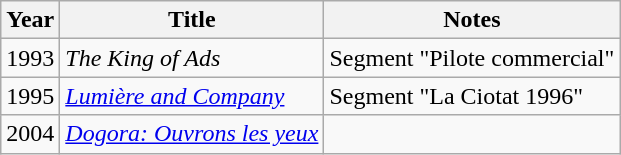<table class="wikitable">
<tr>
<th>Year</th>
<th>Title</th>
<th>Notes</th>
</tr>
<tr>
<td>1993</td>
<td><em>The King of Ads</em></td>
<td>Segment "Pilote commercial"</td>
</tr>
<tr>
<td>1995</td>
<td><em><a href='#'>Lumière and Company</a></em></td>
<td>Segment "La Ciotat 1996"</td>
</tr>
<tr>
<td>2004</td>
<td><em><a href='#'>Dogora: Ouvrons les yeux</a></em></td>
<td></td>
</tr>
</table>
